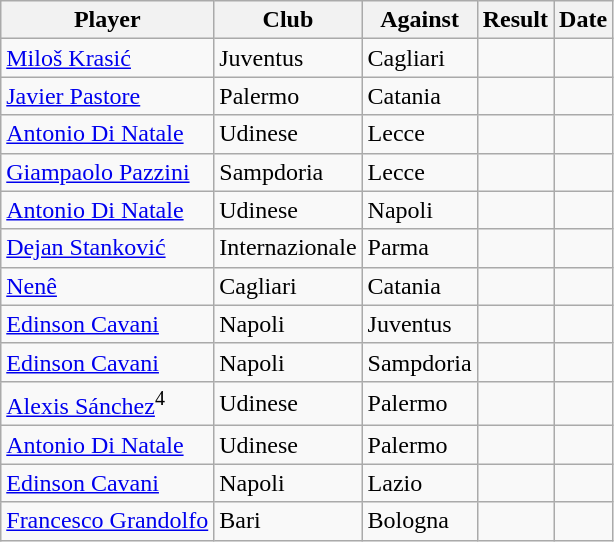<table class="wikitable sortable">
<tr>
<th>Player</th>
<th>Club</th>
<th>Against</th>
<th align="center">Result</th>
<th>Date</th>
</tr>
<tr>
<td> <a href='#'>Miloš Krasić</a></td>
<td>Juventus</td>
<td>Cagliari</td>
<td align="center"></td>
<td></td>
</tr>
<tr>
<td> <a href='#'>Javier Pastore</a></td>
<td>Palermo</td>
<td>Catania</td>
<td align="center"></td>
<td></td>
</tr>
<tr>
<td> <a href='#'>Antonio Di Natale</a></td>
<td>Udinese</td>
<td>Lecce</td>
<td align="center"></td>
<td></td>
</tr>
<tr>
<td> <a href='#'>Giampaolo Pazzini</a></td>
<td>Sampdoria</td>
<td>Lecce</td>
<td align="center"></td>
<td></td>
</tr>
<tr>
<td> <a href='#'>Antonio Di Natale</a></td>
<td>Udinese</td>
<td>Napoli</td>
<td align="center"></td>
<td></td>
</tr>
<tr>
<td> <a href='#'>Dejan Stanković</a></td>
<td>Internazionale</td>
<td>Parma</td>
<td align="center"></td>
<td></td>
</tr>
<tr>
<td> <a href='#'>Nenê</a></td>
<td>Cagliari</td>
<td>Catania</td>
<td align="center"></td>
<td></td>
</tr>
<tr>
<td> <a href='#'>Edinson Cavani</a></td>
<td>Napoli</td>
<td>Juventus</td>
<td align="center"></td>
<td></td>
</tr>
<tr>
<td> <a href='#'>Edinson Cavani</a></td>
<td>Napoli</td>
<td>Sampdoria</td>
<td align="center"></td>
<td></td>
</tr>
<tr>
<td> <a href='#'>Alexis Sánchez</a><sup>4</sup></td>
<td>Udinese</td>
<td>Palermo</td>
<td align="center"></td>
<td></td>
</tr>
<tr>
<td> <a href='#'>Antonio Di Natale</a></td>
<td>Udinese</td>
<td>Palermo</td>
<td align="center"></td>
<td></td>
</tr>
<tr>
<td> <a href='#'>Edinson Cavani</a></td>
<td>Napoli</td>
<td>Lazio</td>
<td align="center"></td>
<td></td>
</tr>
<tr>
<td> <a href='#'>Francesco Grandolfo</a></td>
<td>Bari</td>
<td>Bologna</td>
<td align="center"></td>
<td></td>
</tr>
</table>
